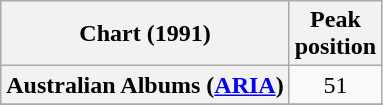<table class="wikitable sortable plainrowheaders">
<tr>
<th>Chart (1991)</th>
<th>Peak<br>position</th>
</tr>
<tr>
<th scope="row">Australian Albums (<a href='#'>ARIA</a>)</th>
<td align="center">51</td>
</tr>
<tr>
</tr>
<tr>
</tr>
<tr>
</tr>
<tr>
</tr>
</table>
